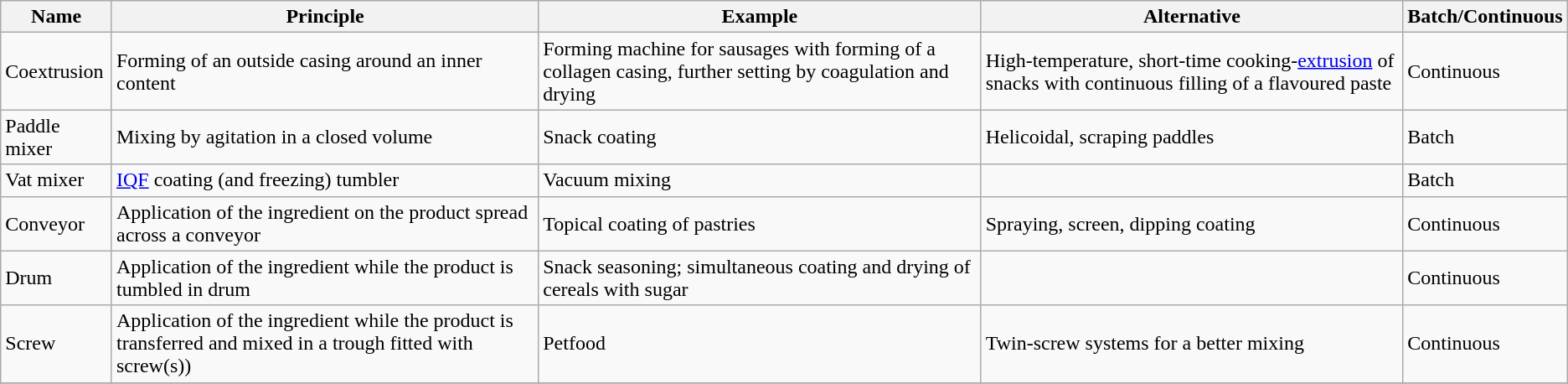<table class="wikitable">
<tr>
<th>Name</th>
<th>Principle</th>
<th>Example</th>
<th>Alternative</th>
<th>Batch/Continuous</th>
</tr>
<tr>
<td>Coextrusion</td>
<td>Forming of an outside casing around an inner content</td>
<td>Forming machine for sausages with forming of a collagen casing, further setting by coagulation and drying</td>
<td>High-temperature, short-time cooking-<a href='#'>extrusion</a> of snacks with continuous filling of a flavoured paste</td>
<td>Continuous</td>
</tr>
<tr>
<td>Paddle mixer</td>
<td>Mixing by agitation in a closed volume</td>
<td>Snack coating</td>
<td>Helicoidal, scraping paddles</td>
<td>Batch</td>
</tr>
<tr>
<td>Vat mixer</td>
<td Mixing by moving the vat itself><a href='#'>IQF</a> coating (and freezing) tumbler</td>
<td>Vacuum mixing</td>
<td></td>
<td>Batch</td>
</tr>
<tr>
<td>Conveyor</td>
<td>Application of the ingredient on the product spread across a conveyor</td>
<td>Topical coating of pastries</td>
<td>Spraying, screen, dipping coating</td>
<td>Continuous</td>
</tr>
<tr>
<td>Drum</td>
<td>Application of the ingredient while the product is tumbled in drum</td>
<td>Snack seasoning; simultaneous coating and drying of cereals with sugar</td>
<td></td>
<td>Continuous</td>
</tr>
<tr>
<td>Screw</td>
<td>Application of the ingredient while the product is transferred and mixed in a trough fitted with screw(s))</td>
<td>Petfood</td>
<td>Twin-screw systems for a better mixing</td>
<td>Continuous</td>
</tr>
<tr>
</tr>
</table>
